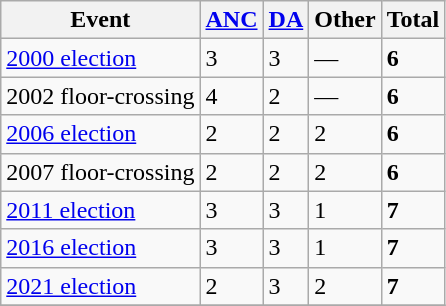<table class="wikitable">
<tr>
<th>Event</th>
<th><a href='#'>ANC</a></th>
<th><a href='#'>DA</a></th>
<th>Other</th>
<th>Total</th>
</tr>
<tr>
<td><a href='#'>2000 election</a></td>
<td>3</td>
<td>3</td>
<td>—</td>
<td><strong>6</strong></td>
</tr>
<tr>
<td>2002 floor-crossing</td>
<td>4</td>
<td>2</td>
<td>—</td>
<td><strong>6</strong></td>
</tr>
<tr>
<td><a href='#'>2006 election</a></td>
<td>2</td>
<td>2</td>
<td>2</td>
<td><strong>6</strong></td>
</tr>
<tr>
<td>2007 floor-crossing</td>
<td>2</td>
<td>2</td>
<td>2</td>
<td><strong>6</strong></td>
</tr>
<tr>
<td><a href='#'>2011 election</a></td>
<td>3</td>
<td>3</td>
<td>1</td>
<td><strong>7</strong></td>
</tr>
<tr>
<td><a href='#'>2016 election</a></td>
<td>3</td>
<td>3</td>
<td>1</td>
<td><strong>7</strong></td>
</tr>
<tr>
<td><a href='#'>2021 election</a></td>
<td>2</td>
<td>3</td>
<td>2</td>
<td><strong>7</strong></td>
</tr>
<tr>
</tr>
</table>
